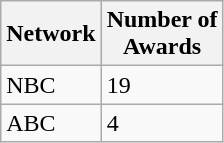<table class="wikitable">
<tr>
<th>Network</th>
<th>Number of<br>Awards</th>
</tr>
<tr>
<td>NBC</td>
<td>19</td>
</tr>
<tr>
<td>ABC</td>
<td>4</td>
</tr>
</table>
